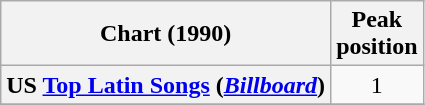<table class="wikitable plainrowheaders" style="text-align:center;">
<tr>
<th scope="col">Chart (1990)</th>
<th scope="col">Peak<br>position</th>
</tr>
<tr>
<th scope="row">US <a href='#'>Top Latin Songs</a> (<em><a href='#'>Billboard</a></em>)</th>
<td style="text-align:center;">1</td>
</tr>
<tr>
</tr>
</table>
